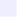<table align="left" style="text-align:left; padding:2.5px; background:#eef">
<tr>
<td></td>
</tr>
</table>
